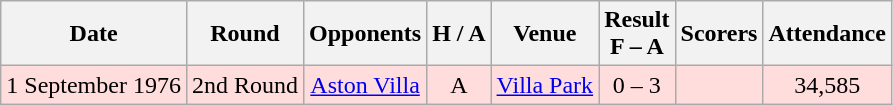<table class="wikitable" style="text-align:center">
<tr>
<th>Date</th>
<th>Round</th>
<th>Opponents</th>
<th>H / A</th>
<th>Venue</th>
<th>Result<br>F – A</th>
<th>Scorers</th>
<th>Attendance</th>
</tr>
<tr bgcolor="#ffdddd">
<td>1 September 1976</td>
<td>2nd Round</td>
<td><a href='#'>Aston Villa</a></td>
<td>A</td>
<td><a href='#'>Villa Park</a></td>
<td>0 – 3</td>
<td></td>
<td>34,585</td>
</tr>
</table>
